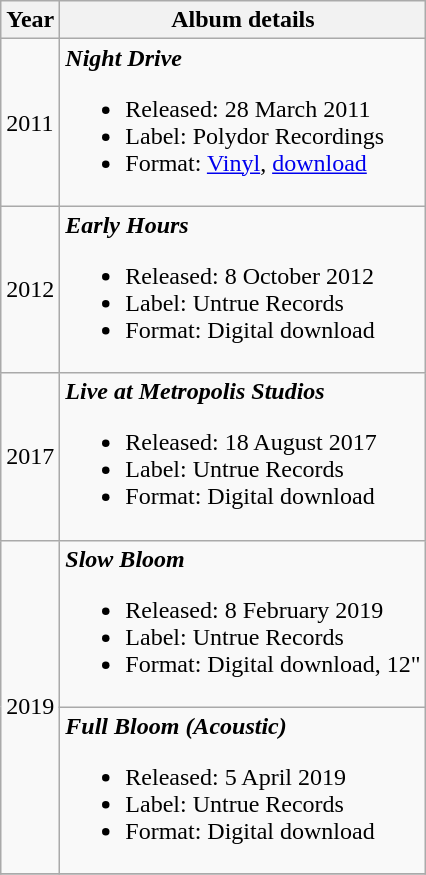<table class="wikitable">
<tr>
<th>Year</th>
<th>Album details</th>
</tr>
<tr>
<td>2011</td>
<td><strong><em>Night Drive</em></strong><br><ul><li>Released: 28 March 2011</li><li>Label: Polydor Recordings</li><li>Format: <a href='#'>Vinyl</a>, <a href='#'>download</a></li></ul></td>
</tr>
<tr>
<td>2012</td>
<td><strong><em>Early Hours</em></strong><br><ul><li>Released: 8 October 2012</li><li>Label: Untrue Records</li><li>Format: Digital download</li></ul></td>
</tr>
<tr>
<td>2017</td>
<td><strong><em>Live at Metropolis Studios</em></strong><br><ul><li>Released: 18 August 2017</li><li>Label: Untrue Records</li><li>Format: Digital download</li></ul></td>
</tr>
<tr>
<td rowspan="2">2019</td>
<td><strong><em>Slow Bloom</em></strong><br><ul><li>Released: 8 February 2019</li><li>Label: Untrue Records</li><li>Format: Digital download, 12"</li></ul></td>
</tr>
<tr>
<td><strong><em>Full Bloom (Acoustic)</em></strong><br><ul><li>Released: 5 April 2019</li><li>Label: Untrue Records</li><li>Format: Digital download</li></ul></td>
</tr>
<tr>
</tr>
</table>
